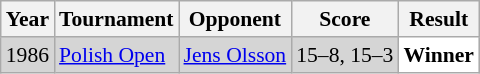<table class="sortable wikitable" style="font-size: 90%;">
<tr>
<th>Year</th>
<th>Tournament</th>
<th>Opponent</th>
<th>Score</th>
<th>Result</th>
</tr>
<tr style="background:#D5D5D5">
<td align="center">1986</td>
<td align="left"><a href='#'>Polish Open</a></td>
<td align="left"> <a href='#'>Jens Olsson</a></td>
<td align="left">15–8, 15–3</td>
<td style="text-align:left; background:white"> <strong>Winner</strong></td>
</tr>
</table>
